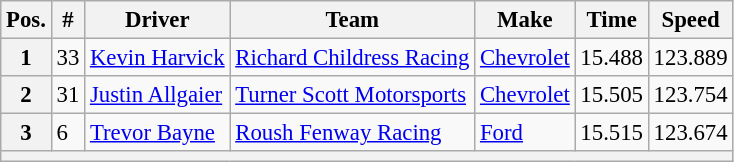<table class="wikitable" style="font-size:95%">
<tr>
<th>Pos.</th>
<th>#</th>
<th>Driver</th>
<th>Team</th>
<th>Make</th>
<th>Time</th>
<th>Speed</th>
</tr>
<tr>
<th>1</th>
<td>33</td>
<td><a href='#'>Kevin Harvick</a></td>
<td><a href='#'>Richard Childress Racing</a></td>
<td><a href='#'>Chevrolet</a></td>
<td>15.488</td>
<td>123.889</td>
</tr>
<tr>
<th>2</th>
<td>31</td>
<td><a href='#'>Justin Allgaier</a></td>
<td><a href='#'>Turner Scott Motorsports</a></td>
<td><a href='#'>Chevrolet</a></td>
<td>15.505</td>
<td>123.754</td>
</tr>
<tr>
<th>3</th>
<td>6</td>
<td><a href='#'>Trevor Bayne</a></td>
<td><a href='#'>Roush Fenway Racing</a></td>
<td><a href='#'>Ford</a></td>
<td>15.515</td>
<td>123.674</td>
</tr>
<tr>
<th colspan="7"></th>
</tr>
</table>
